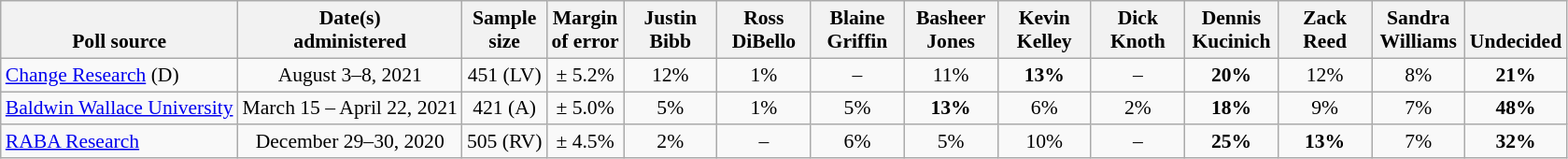<table class="wikitable" style="font-size:90%;text-align:center;">
<tr valign=bottom>
<th>Poll source</th>
<th>Date(s)<br>administered</th>
<th>Sample<br>size</th>
<th>Margin<br>of error</th>
<th style="width:60px;">Justin<br>Bibb</th>
<th style="width:60px;">Ross<br>DiBello</th>
<th style="width:60px;">Blaine<br>Griffin</th>
<th style="width:60px;">Basheer<br>Jones</th>
<th style="width:60px;">Kevin<br>Kelley</th>
<th style="width:60px;">Dick<br>Knoth</th>
<th style="width:60px;">Dennis<br>Kucinich</th>
<th style="width:60px;">Zack<br>Reed</th>
<th style="width:60px;">Sandra<br>Williams</th>
<th>Undecided</th>
</tr>
<tr>
<td style="text-align:left;"><a href='#'>Change Research</a> (D)</td>
<td>August 3–8, 2021</td>
<td>451 (LV)</td>
<td>± 5.2%</td>
<td>12%</td>
<td>1%</td>
<td>–</td>
<td>11%</td>
<td><strong>13%</strong></td>
<td>–</td>
<td><strong>20%</strong></td>
<td>12%</td>
<td>8%</td>
<td><strong>21%</strong></td>
</tr>
<tr>
<td style="text-align:left;"><a href='#'>Baldwin Wallace University</a></td>
<td>March 15 – April 22, 2021</td>
<td>421 (A)</td>
<td>± 5.0%</td>
<td>5%</td>
<td>1%</td>
<td>5%</td>
<td><strong>13%</strong></td>
<td>6%</td>
<td>2%</td>
<td><strong>18%</strong></td>
<td>9%</td>
<td>7%</td>
<td><strong>48%</strong></td>
</tr>
<tr>
<td style="text-align:left;"><a href='#'>RABA Research</a></td>
<td>December 29–30, 2020</td>
<td>505 (RV)</td>
<td>± 4.5%</td>
<td>2%</td>
<td>–</td>
<td>6%</td>
<td>5%</td>
<td>10%</td>
<td>–</td>
<td><strong>25%</strong></td>
<td><strong>13%</strong></td>
<td>7%</td>
<td><strong>32%</strong></td>
</tr>
</table>
